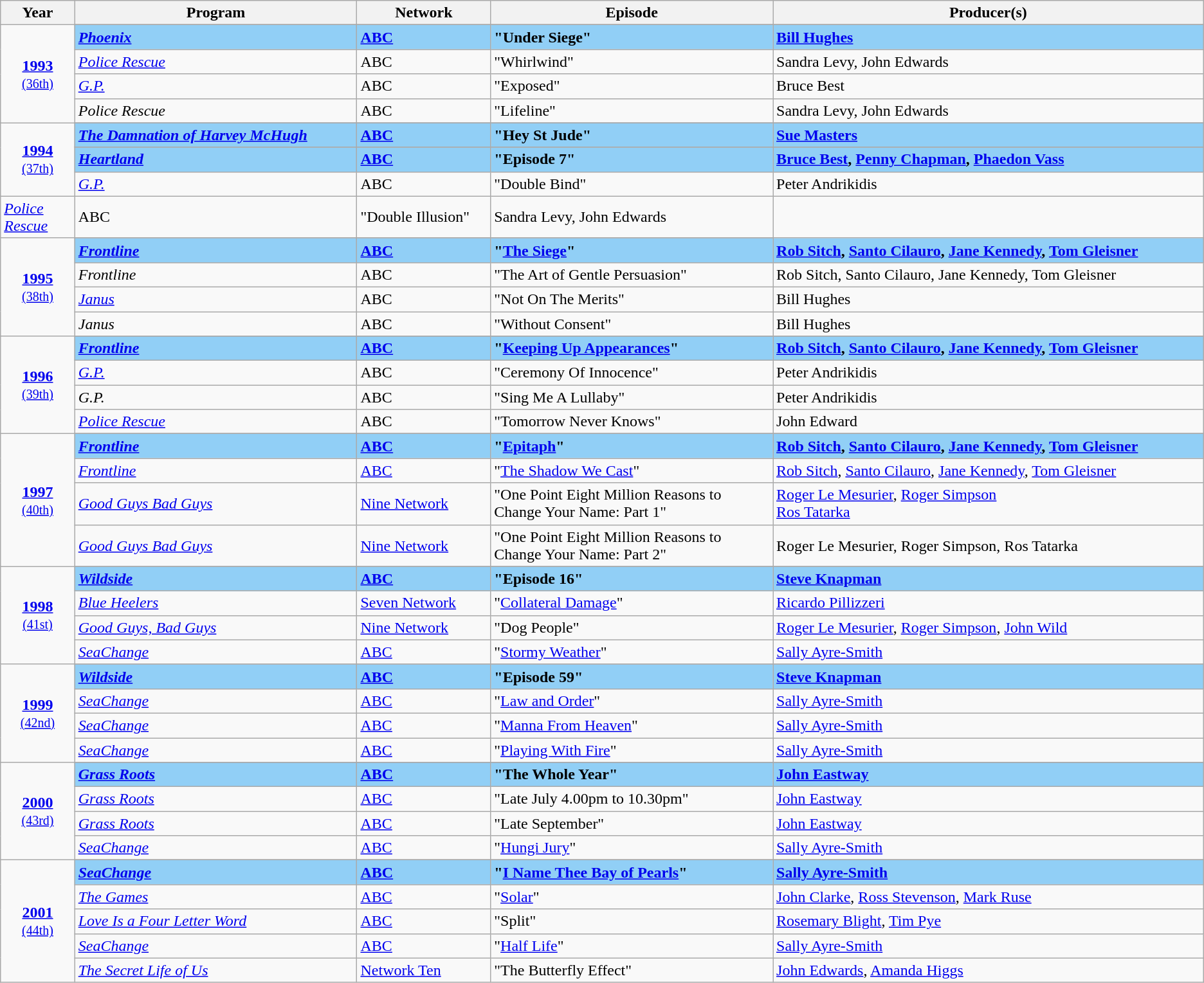<table class="sortable wikitable">
<tr>
<th width="5%">Year</th>
<th width="19%">Program</th>
<th width="9%">Network</th>
<th width="19%">Episode</th>
<th width="29%">Producer(s)</th>
</tr>
<tr>
<td rowspan=5 column=5 align="center"><strong><a href='#'>1993</a></strong><br><small><a href='#'>(36th)</a></small></td>
</tr>
<tr style="background:#91CFF6">
<td><strong><em><a href='#'>Phoenix</a></em></strong></td>
<td><strong><a href='#'>ABC</a></strong></td>
<td><strong>"Under Siege"</strong></td>
<td><strong><a href='#'>Bill Hughes</a></strong></td>
</tr>
<tr>
<td><em><a href='#'>Police Rescue</a></em></td>
<td>ABC</td>
<td>"Whirlwind"</td>
<td>Sandra Levy, John Edwards</td>
</tr>
<tr>
<td><em><a href='#'>G.P.</a></em></td>
<td>ABC</td>
<td>"Exposed"</td>
<td>Bruce Best</td>
</tr>
<tr>
<td><em>Police Rescue</em></td>
<td>ABC</td>
<td>"Lifeline"</td>
<td>Sandra Levy, John Edwards</td>
</tr>
<tr>
<td rowspan=5 align="center"><strong><a href='#'>1994</a></strong><br><small><a href='#'>(37th)</a></small></td>
</tr>
<tr style="background:#91CFF6">
<td><strong><em><a href='#'>The Damnation of Harvey McHugh</a></em></strong></td>
<td><strong><a href='#'>ABC</a></strong></td>
<td><strong>"Hey St Jude"</strong></td>
<td><strong><a href='#'>Sue Masters</a></strong></td>
</tr>
<tr>
</tr>
<tr style="background:#91CFF6">
<td><strong><em><a href='#'>Heartland</a></em></strong></td>
<td><strong><a href='#'>ABC</a></strong></td>
<td><strong>"Episode 7"</strong></td>
<td><strong><a href='#'>Bruce Best</a>, <a href='#'>Penny Chapman</a>, <a href='#'>Phaedon Vass</a></strong></td>
</tr>
<tr>
<td><em><a href='#'>G.P.</a></em></td>
<td>ABC</td>
<td>"Double Bind"</td>
<td>Peter Andrikidis</td>
</tr>
<tr>
<td><em><a href='#'>Police Rescue</a></em></td>
<td>ABC</td>
<td>"Double Illusion"</td>
<td>Sandra Levy, John Edwards</td>
</tr>
<tr>
<td rowspan=5 align="center"><strong><a href='#'>1995</a></strong><br><small><a href='#'>(38th)</a></small></td>
</tr>
<tr style="background:#91CFF6">
<td><strong><em><a href='#'>Frontline</a></em></strong></td>
<td><strong><a href='#'>ABC</a></strong></td>
<td><strong>"<a href='#'>The Siege</a>"</strong></td>
<td><strong><a href='#'>Rob Sitch</a>, <a href='#'>Santo Cilauro</a>, <a href='#'>Jane Kennedy</a>, <a href='#'>Tom Gleisner</a></strong></td>
</tr>
<tr>
<td><em>Frontline</em></td>
<td>ABC</td>
<td>"The Art of Gentle Persuasion"</td>
<td>Rob Sitch, Santo Cilauro, Jane Kennedy, Tom Gleisner</td>
</tr>
<tr>
<td><a href='#'><em>Janus</em></a></td>
<td>ABC</td>
<td>"Not On The Merits"</td>
<td>Bill Hughes</td>
</tr>
<tr>
<td><em>Janus</em></td>
<td>ABC</td>
<td>"Without Consent"</td>
<td>Bill Hughes</td>
</tr>
<tr>
<td rowspan=5 align="center"><strong><a href='#'>1996</a></strong><br><small><a href='#'>(39th)</a></small></td>
</tr>
<tr style="background:#91CFF6">
<td><strong><em><a href='#'>Frontline</a></em></strong></td>
<td><strong><a href='#'>ABC</a></strong></td>
<td><strong>"<a href='#'>Keeping Up Appearances</a>"</strong></td>
<td><strong><a href='#'>Rob Sitch</a>, <a href='#'>Santo Cilauro</a>, <a href='#'>Jane Kennedy</a>, <a href='#'>Tom Gleisner</a></strong></td>
</tr>
<tr>
<td><em><a href='#'>G.P.</a></em></td>
<td>ABC</td>
<td>"Ceremony Of Innocence"</td>
<td>Peter Andrikidis</td>
</tr>
<tr>
<td><em>G.P.</em></td>
<td>ABC</td>
<td>"Sing Me A Lullaby"</td>
<td>Peter Andrikidis</td>
</tr>
<tr>
<td><em><a href='#'>Police Rescue</a></em></td>
<td>ABC</td>
<td>"Tomorrow Never Knows"</td>
<td>John Edward</td>
</tr>
<tr>
<td rowspan=5 align="center"><strong><a href='#'>1997</a></strong><br><small><a href='#'>(40th)</a></small></td>
</tr>
<tr style="background:#91CFF6">
<td><strong><em><a href='#'>Frontline</a></em></strong></td>
<td><strong><a href='#'>ABC</a></strong></td>
<td><strong>"<a href='#'>Epitaph</a>"</strong></td>
<td><strong><a href='#'>Rob Sitch</a>, <a href='#'>Santo Cilauro</a>, <a href='#'>Jane Kennedy</a>, <a href='#'>Tom Gleisner</a></strong></td>
</tr>
<tr>
<td><em><a href='#'>Frontline</a></em></td>
<td><a href='#'>ABC</a></td>
<td>"<a href='#'>The Shadow We Cast</a>"</td>
<td><a href='#'>Rob Sitch</a>, <a href='#'>Santo Cilauro</a>, <a href='#'>Jane Kennedy</a>, <a href='#'>Tom Gleisner</a></td>
</tr>
<tr>
<td><em><a href='#'>Good Guys Bad Guys</a></em></td>
<td><a href='#'>Nine Network</a></td>
<td>"One Point Eight Million Reasons to Change Your Name: Part 1"</td>
<td><a href='#'>Roger Le Mesurier</a>, <a href='#'>Roger Simpson</a><br><a href='#'>Ros Tatarka</a></td>
</tr>
<tr>
<td><em><a href='#'>Good Guys Bad Guys</a></em></td>
<td><a href='#'>Nine Network</a></td>
<td>"One Point Eight Million Reasons to Change Your Name: Part 2"</td>
<td>Roger Le Mesurier, Roger Simpson, Ros Tatarka</td>
</tr>
<tr>
<td rowspan=5 align="center"><strong><a href='#'>1998</a></strong><br><small><a href='#'>(41st)</a></small></td>
</tr>
<tr style="background:#91CFF6">
<td><strong><em><a href='#'>Wildside</a></em></strong></td>
<td><strong><a href='#'>ABC</a></strong></td>
<td><strong>"Episode 16"</strong></td>
<td><strong><a href='#'>Steve Knapman</a></strong></td>
</tr>
<tr>
<td><em><a href='#'>Blue Heelers</a></em></td>
<td><a href='#'>Seven Network</a></td>
<td>"<a href='#'>Collateral Damage</a>"</td>
<td><a href='#'>Ricardo Pillizzeri</a></td>
</tr>
<tr>
<td><em><a href='#'>Good Guys, Bad Guys</a></em></td>
<td><a href='#'>Nine Network</a></td>
<td>"Dog People"</td>
<td><a href='#'>Roger Le Mesurier</a>, <a href='#'>Roger Simpson</a>, <a href='#'>John Wild</a></td>
</tr>
<tr>
<td><em><a href='#'>SeaChange</a></em></td>
<td><a href='#'>ABC</a></td>
<td>"<a href='#'>Stormy Weather</a>"</td>
<td><a href='#'>Sally Ayre-Smith</a></td>
</tr>
<tr>
<td rowspan=5 align="center"><strong><a href='#'>1999</a></strong><br><small><a href='#'>(42nd)</a></small></td>
</tr>
<tr style="background:#91CFF6">
<td><strong><em><a href='#'>Wildside</a></em></strong></td>
<td><strong><a href='#'>ABC</a></strong></td>
<td><strong>"Episode 59"</strong></td>
<td><strong><a href='#'>Steve Knapman</a></strong></td>
</tr>
<tr>
<td><em><a href='#'>SeaChange</a></em></td>
<td><a href='#'>ABC</a></td>
<td>"<a href='#'>Law and Order</a>"</td>
<td><a href='#'>Sally Ayre-Smith</a></td>
</tr>
<tr>
<td><em><a href='#'>SeaChange</a></em></td>
<td><a href='#'>ABC</a></td>
<td>"<a href='#'>Manna From Heaven</a>"</td>
<td><a href='#'>Sally Ayre-Smith</a></td>
</tr>
<tr>
<td><em><a href='#'>SeaChange</a></em></td>
<td><a href='#'>ABC</a></td>
<td>"<a href='#'>Playing With Fire</a>"</td>
<td><a href='#'>Sally Ayre-Smith</a></td>
</tr>
<tr>
<td rowspan=5 align="center"><strong><a href='#'>2000</a></strong><br><small><a href='#'>(43rd)</a></small></td>
</tr>
<tr style="background:#91CFF6">
<td><strong><em><a href='#'>Grass Roots</a></em></strong></td>
<td><strong><a href='#'>ABC</a></strong></td>
<td><strong>"The Whole Year"</strong></td>
<td><strong><a href='#'>John Eastway</a></strong></td>
</tr>
<tr>
<td><em><a href='#'>Grass Roots</a></em></td>
<td><a href='#'>ABC</a></td>
<td>"Late July 4.00pm to 10.30pm"</td>
<td><a href='#'>John Eastway</a></td>
</tr>
<tr>
<td><em><a href='#'>Grass Roots</a></em></td>
<td><a href='#'>ABC</a></td>
<td>"Late September"</td>
<td><a href='#'>John Eastway</a></td>
</tr>
<tr>
<td><em><a href='#'>SeaChange</a></em></td>
<td><a href='#'>ABC</a></td>
<td>"<a href='#'>Hungi Jury</a>"</td>
<td><a href='#'>Sally Ayre-Smith</a></td>
</tr>
<tr>
<td rowspan=6 align="center"><strong><a href='#'>2001</a></strong><br><small><a href='#'>(44th)</a></small></td>
</tr>
<tr style="background:#91CFF6">
<td><strong><em><a href='#'>SeaChange</a></em></strong> </td>
<td><strong><a href='#'>ABC</a></strong></td>
<td><strong>"<a href='#'>I Name Thee Bay of Pearls</a>"</strong></td>
<td><strong><a href='#'>Sally Ayre-Smith</a></strong></td>
</tr>
<tr>
<td><em><a href='#'>The Games</a></em></td>
<td><a href='#'>ABC</a></td>
<td>"<a href='#'>Solar</a>"</td>
<td><a href='#'>John Clarke</a>, <a href='#'>Ross Stevenson</a>, <a href='#'>Mark Ruse</a></td>
</tr>
<tr>
<td><em><a href='#'>Love Is a Four Letter Word</a></em></td>
<td><a href='#'>ABC</a></td>
<td>"Split"</td>
<td><a href='#'>Rosemary Blight</a>, <a href='#'>Tim Pye</a></td>
</tr>
<tr>
<td><em><a href='#'>SeaChange</a></em></td>
<td><a href='#'>ABC</a></td>
<td>"<a href='#'>Half Life</a>"</td>
<td><a href='#'>Sally Ayre-Smith</a></td>
</tr>
<tr>
<td><em><a href='#'>The Secret Life of Us</a></em></td>
<td><a href='#'>Network Ten</a></td>
<td>"The Butterfly Effect"</td>
<td><a href='#'>John Edwards</a>, <a href='#'>Amanda Higgs</a></td>
</tr>
</table>
